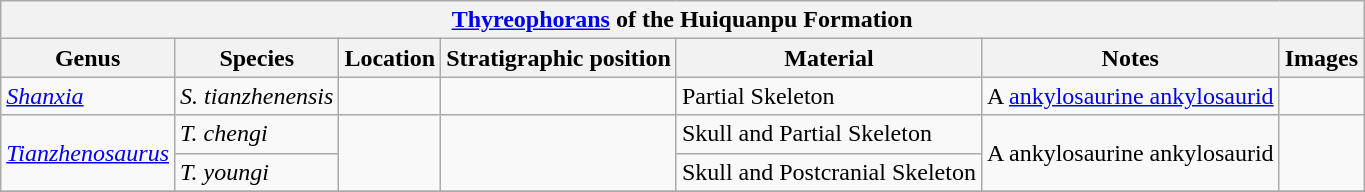<table class="wikitable" align="center">
<tr>
<th colspan="7" align="center"><a href='#'>Thyreophorans</a> of the Huiquanpu Formation</th>
</tr>
<tr>
<th>Genus</th>
<th>Species</th>
<th>Location</th>
<th>Stratigraphic position</th>
<th>Material</th>
<th>Notes</th>
<th>Images</th>
</tr>
<tr>
<td><em><a href='#'>Shanxia</a></em></td>
<td><em>S. tianzhenensis</em></td>
<td></td>
<td></td>
<td>Partial Skeleton</td>
<td>A <a href='#'>ankylosaurine ankylosaurid</a></td>
<td></td>
</tr>
<tr>
<td rowspan=2><em><a href='#'>Tianzhenosaurus</a></em></td>
<td><em>T. chengi</em></td>
<td rowspan=2></td>
<td rowspan=2></td>
<td>Skull and Partial Skeleton</td>
<td rowspan=2>A ankylosaurine ankylosaurid</td>
<td rowspan=2></td>
</tr>
<tr>
<td><em>T. youngi</em></td>
<td>Skull and Postcranial Skeleton</td>
</tr>
<tr>
</tr>
</table>
